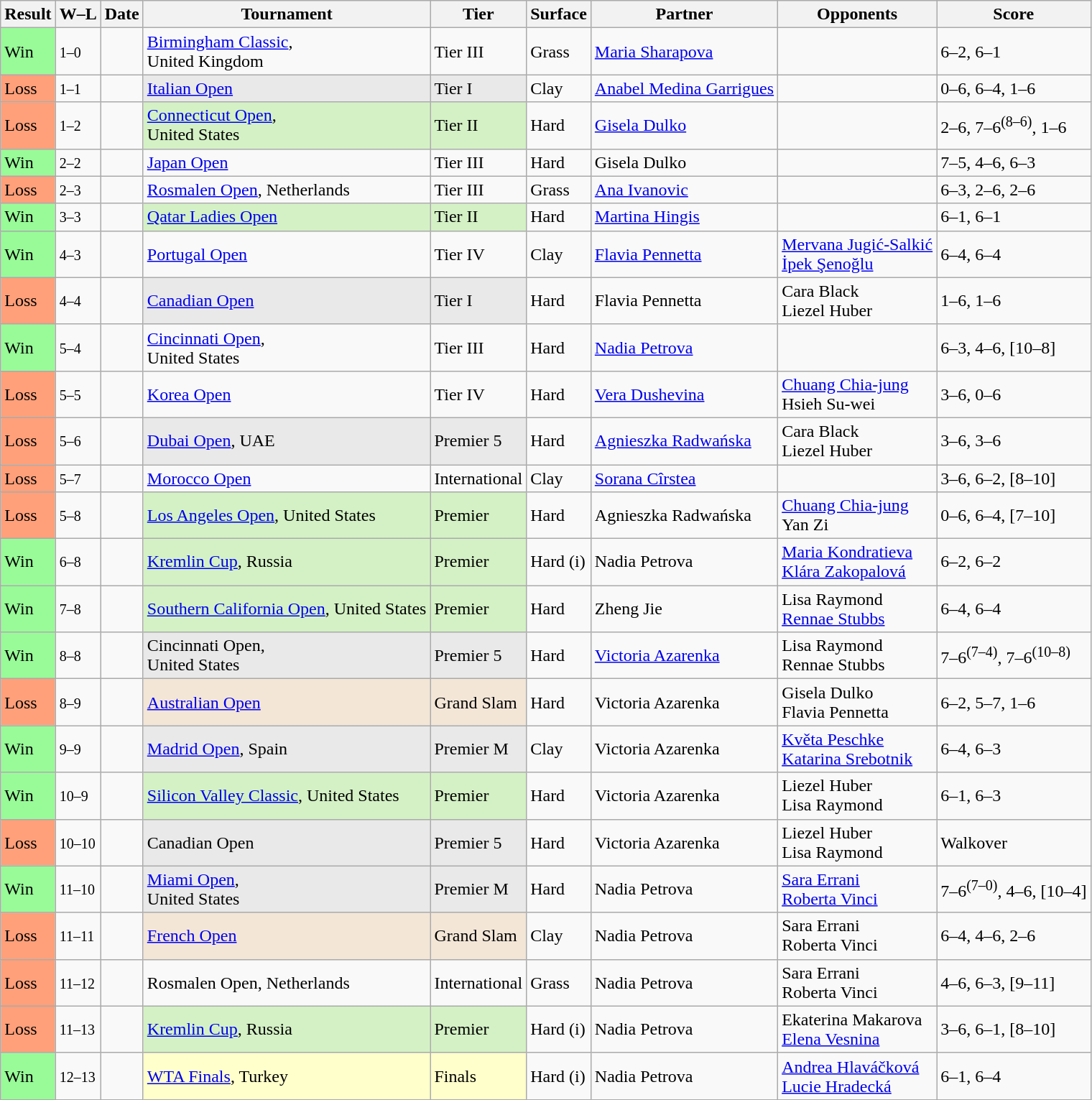<table class="sortable wikitable">
<tr>
<th>Result</th>
<th class="unsortable">W–L</th>
<th>Date</th>
<th>Tournament</th>
<th>Tier</th>
<th>Surface</th>
<th>Partner</th>
<th>Opponents</th>
<th class="unsortable">Score</th>
</tr>
<tr>
<td style="background:#98fb98;">Win</td>
<td><small>1–0</small></td>
<td><a href='#'></a></td>
<td><a href='#'>Birmingham Classic</a>, <br>United Kingdom</td>
<td>Tier III</td>
<td>Grass</td>
<td> <a href='#'>Maria Sharapova</a></td>
<td></td>
<td>6–2, 6–1</td>
</tr>
<tr>
<td style="background:#ffa07a;">Loss</td>
<td><small>1–1</small></td>
<td><a href='#'></a></td>
<td bgcolor=#e9e9e9><a href='#'>Italian Open</a></td>
<td bgcolor=#e9e9e9>Tier I</td>
<td>Clay</td>
<td> <a href='#'>Anabel Medina Garrigues</a></td>
<td></td>
<td>0–6, 6–4, 1–6</td>
</tr>
<tr>
<td style="background:#ffa07a;">Loss</td>
<td><small>1–2</small></td>
<td><a href='#'></a></td>
<td bgcolor=#d4f1c5><a href='#'>Connecticut Open</a>, <br>United States</td>
<td bgcolor=#d4f1c5>Tier II</td>
<td>Hard</td>
<td> <a href='#'>Gisela Dulko</a></td>
<td></td>
<td>2–6, 7–6<sup>(8–6)</sup>, 1–6</td>
</tr>
<tr>
<td style="background:#98fb98;">Win</td>
<td><small>2–2</small></td>
<td><a href='#'></a></td>
<td><a href='#'>Japan Open</a></td>
<td>Tier III</td>
<td>Hard</td>
<td> Gisela Dulko</td>
<td></td>
<td>7–5, 4–6, 6–3</td>
</tr>
<tr>
<td style="background:#ffa07a;">Loss</td>
<td><small>2–3</small></td>
<td><a href='#'></a></td>
<td><a href='#'>Rosmalen Open</a>, Netherlands</td>
<td>Tier III</td>
<td>Grass</td>
<td> <a href='#'>Ana Ivanovic</a></td>
<td></td>
<td>6–3, 2–6, 2–6</td>
</tr>
<tr>
<td style="background:#98fb98;">Win</td>
<td><small>3–3</small></td>
<td><a href='#'></a></td>
<td bgcolor=#d4f1c5><a href='#'>Qatar Ladies Open</a></td>
<td bgcolor=#d4f1c5>Tier II</td>
<td>Hard</td>
<td> <a href='#'>Martina Hingis</a></td>
<td></td>
<td>6–1, 6–1</td>
</tr>
<tr>
<td style="background:#98fb98;">Win</td>
<td><small>4–3</small></td>
<td><a href='#'></a></td>
<td><a href='#'>Portugal Open</a></td>
<td>Tier IV</td>
<td>Clay</td>
<td> <a href='#'>Flavia Pennetta</a></td>
<td> <a href='#'>Mervana Jugić-Salkić</a><br> <a href='#'>İpek Şenoğlu</a></td>
<td>6–4, 6–4</td>
</tr>
<tr>
<td style="background:#ffa07a;">Loss</td>
<td><small>4–4</small></td>
<td><a href='#'></a></td>
<td bgcolor=#e9e9e9><a href='#'>Canadian Open</a></td>
<td bgcolor=#e9e9e9>Tier I</td>
<td>Hard</td>
<td> Flavia Pennetta</td>
<td> Cara Black<br> Liezel Huber</td>
<td>1–6, 1–6</td>
</tr>
<tr>
<td style="background:#98fb98;">Win</td>
<td><small>5–4</small></td>
<td><a href='#'></a></td>
<td><a href='#'>Cincinnati Open</a>, <br>United States</td>
<td>Tier III</td>
<td>Hard</td>
<td> <a href='#'>Nadia Petrova</a></td>
<td></td>
<td>6–3, 4–6, [10–8]</td>
</tr>
<tr>
<td style="background:#ffa07a;">Loss</td>
<td><small>5–5</small></td>
<td><a href='#'></a></td>
<td><a href='#'>Korea Open</a></td>
<td>Tier IV</td>
<td>Hard</td>
<td> <a href='#'>Vera Dushevina</a></td>
<td> <a href='#'>Chuang Chia-jung</a><br> Hsieh Su-wei</td>
<td>3–6, 0–6</td>
</tr>
<tr>
<td style="background:#ffa07a;">Loss</td>
<td><small>5–6</small></td>
<td><a href='#'></a></td>
<td bgcolor=#e9e9e9><a href='#'>Dubai Open</a>, UAE</td>
<td bgcolor=#e9e9e9>Premier 5</td>
<td>Hard</td>
<td> <a href='#'>Agnieszka Radwańska</a></td>
<td> Cara Black<br> Liezel Huber</td>
<td>3–6, 3–6</td>
</tr>
<tr>
<td style="background:#ffa07a;">Loss</td>
<td><small>5–7</small></td>
<td><a href='#'></a></td>
<td><a href='#'>Morocco Open</a></td>
<td>International</td>
<td>Clay</td>
<td> <a href='#'>Sorana Cîrstea</a></td>
<td></td>
<td>3–6, 6–2, [8–10]</td>
</tr>
<tr>
<td style="background:#ffa07a;">Loss</td>
<td><small>5–8</small></td>
<td><a href='#'></a></td>
<td bgcolor=#d4f1c5><a href='#'>Los Angeles Open</a>, United States</td>
<td bgcolor=#d4f1c5>Premier</td>
<td>Hard</td>
<td> Agnieszka Radwańska</td>
<td> <a href='#'>Chuang Chia-jung</a><br> Yan Zi</td>
<td>0–6, 6–4, [7–10]</td>
</tr>
<tr>
<td style="background:#98fb98;">Win</td>
<td><small>6–8</small></td>
<td><a href='#'></a></td>
<td bgcolor=#d4f1c5><a href='#'>Kremlin Cup</a>, Russia</td>
<td bgcolor=#d4f1c5>Premier</td>
<td>Hard (i)</td>
<td> Nadia Petrova</td>
<td> <a href='#'>Maria Kondratieva</a><br> <a href='#'>Klára Zakopalová</a></td>
<td>6–2, 6–2</td>
</tr>
<tr>
<td style="background:#98fb98;">Win</td>
<td><small>7–8</small></td>
<td><a href='#'></a></td>
<td bgcolor=#d4f1c5><a href='#'>Southern California Open</a>, United States</td>
<td bgcolor=#d4f1c5>Premier</td>
<td>Hard</td>
<td> Zheng Jie</td>
<td> Lisa Raymond <br> <a href='#'>Rennae Stubbs</a></td>
<td>6–4, 6–4</td>
</tr>
<tr>
<td style="background:#98fb98;">Win</td>
<td><small>8–8</small></td>
<td><a href='#'></a></td>
<td bgcolor=#e9e9e9>Cincinnati Open, <br>United States</td>
<td bgcolor=#e9e9e9>Premier 5</td>
<td>Hard</td>
<td> <a href='#'>Victoria Azarenka</a></td>
<td> Lisa Raymond<br> Rennae Stubbs</td>
<td>7–6<sup>(7–4)</sup>, 7–6<sup>(10–8)</sup></td>
</tr>
<tr>
<td style="background:#ffa07a;">Loss</td>
<td><small>8–9</small></td>
<td><a href='#'></a></td>
<td bgcolor=#f3e6d7><a href='#'>Australian Open</a></td>
<td bgcolor=#f3e6d7>Grand Slam</td>
<td>Hard</td>
<td> Victoria Azarenka</td>
<td> Gisela Dulko<br> Flavia Pennetta</td>
<td>6–2, 5–7, 1–6</td>
</tr>
<tr>
<td style="background:#98fb98;">Win</td>
<td><small>9–9</small></td>
<td><a href='#'></a></td>
<td bgcolor=#e9e9e9><a href='#'>Madrid Open</a>, Spain</td>
<td bgcolor=#e9e9e9>Premier M</td>
<td>Clay</td>
<td> Victoria Azarenka</td>
<td> <a href='#'>Květa Peschke</a><br> <a href='#'>Katarina Srebotnik</a></td>
<td>6–4, 6–3</td>
</tr>
<tr>
<td style="background:#98fb98;">Win</td>
<td><small>10–9</small></td>
<td><a href='#'></a></td>
<td bgcolor=#d4f1c5><a href='#'>Silicon Valley Classic</a>, United States</td>
<td bgcolor=#d4f1c5>Premier</td>
<td>Hard</td>
<td> Victoria Azarenka</td>
<td> Liezel Huber<br> Lisa Raymond</td>
<td>6–1, 6–3</td>
</tr>
<tr>
<td style="background:#ffa07a;">Loss</td>
<td><small>10–10</small></td>
<td><a href='#'></a></td>
<td bgcolor=#e9e9e9>Canadian Open</td>
<td bgcolor=#e9e9e9>Premier 5</td>
<td>Hard</td>
<td> Victoria Azarenka</td>
<td> Liezel Huber<br> Lisa Raymond</td>
<td>Walkover</td>
</tr>
<tr>
<td bgcolor=#98fb98>Win</td>
<td><small>11–10</small></td>
<td><a href='#'></a></td>
<td bgcolor=#e9e9e9><a href='#'>Miami Open</a>, <br>United States</td>
<td bgcolor=#e9e9e9>Premier M</td>
<td>Hard</td>
<td> Nadia Petrova</td>
<td> <a href='#'>Sara Errani</a><br> <a href='#'>Roberta Vinci</a></td>
<td>7–6<sup>(7–0)</sup>, 4–6, [10–4]</td>
</tr>
<tr>
<td style="background:#ffa07a;">Loss</td>
<td><small>11–11</small></td>
<td><a href='#'></a></td>
<td bgcolor=#f3e6d7><a href='#'>French Open</a></td>
<td bgcolor=#f3e6d7>Grand Slam</td>
<td>Clay</td>
<td> Nadia Petrova</td>
<td> Sara Errani<br> Roberta Vinci</td>
<td>6–4, 4–6, 2–6</td>
</tr>
<tr>
<td style="background:#ffa07a;">Loss</td>
<td><small>11–12</small></td>
<td><a href='#'></a></td>
<td>Rosmalen Open, Netherlands</td>
<td>International</td>
<td>Grass</td>
<td> Nadia Petrova</td>
<td> Sara Errani<br> Roberta Vinci</td>
<td>4–6, 6–3, [9–11]</td>
</tr>
<tr>
<td style="background:#ffa07a;">Loss</td>
<td><small>11–13</small></td>
<td><a href='#'></a></td>
<td bgcolor=#d4f1c5><a href='#'>Kremlin Cup</a>, Russia</td>
<td bgcolor=#d4f1c5>Premier</td>
<td>Hard (i)</td>
<td> Nadia Petrova</td>
<td> Ekaterina Makarova<br> <a href='#'>Elena Vesnina</a></td>
<td>3–6, 6–1, [8–10]</td>
</tr>
<tr>
<td bgcolor=#98fb98>Win</td>
<td><small>12–13</small></td>
<td><a href='#'></a></td>
<td bgcolor=ffffcc><a href='#'>WTA Finals</a>, Turkey</td>
<td bgcolor=ffffcc>Finals</td>
<td>Hard (i)</td>
<td> Nadia Petrova</td>
<td> <a href='#'>Andrea Hlaváčková</a><br> <a href='#'>Lucie Hradecká</a></td>
<td>6–1, 6–4</td>
</tr>
</table>
